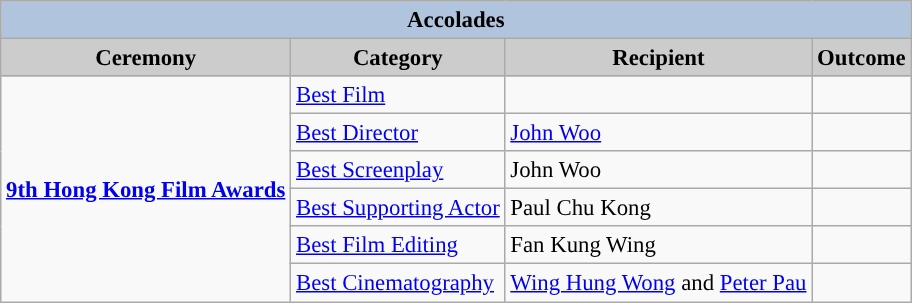<table class="wikitable" style="font-size:95%;" ;>
<tr style="background:#ccc; text-align:center;">
<th colspan="4" style="background: LightSteelBlue;">Accolades</th>
</tr>
<tr style="background:#ccc; text-align:center;">
<th style="background:#ccc">Ceremony</th>
<th style="background:#ccc">Category</th>
<th style="background:#ccc">Recipient</th>
<th style="background:#ccc">Outcome</th>
</tr>
<tr>
<td rowspan="6"><strong><a href='#'>9th Hong Kong Film Awards</a></strong></td>
<td><a href='#'>Best Film</a></td>
<td></td>
<td></td>
</tr>
<tr>
<td><a href='#'>Best Director</a></td>
<td><a href='#'>John Woo</a></td>
<td></td>
</tr>
<tr>
<td><a href='#'>Best Screenplay</a></td>
<td>John Woo</td>
<td></td>
</tr>
<tr>
<td><a href='#'>Best Supporting Actor</a></td>
<td>Paul Chu Kong</td>
<td></td>
</tr>
<tr>
<td><a href='#'>Best Film Editing</a></td>
<td>Fan Kung Wing</td>
<td></td>
</tr>
<tr>
<td><a href='#'>Best Cinematography</a></td>
<td><a href='#'>Wing Hung Wong</a> and <a href='#'>Peter Pau</a></td>
<td></td>
</tr>
</table>
